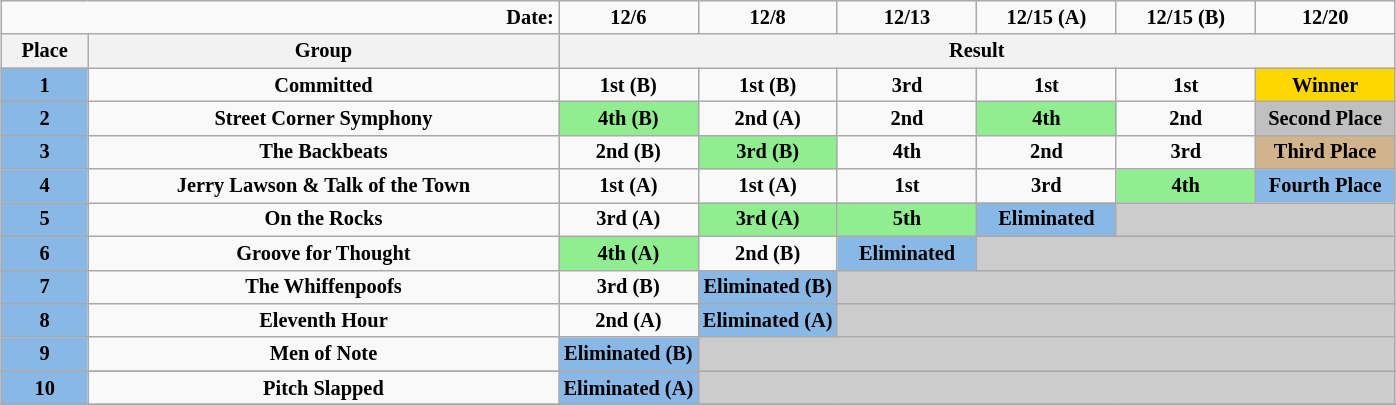<table class="wikitable" style="margin:1em auto; text-align:center; font-size:85%">
<tr>
<td colspan="2" align="right"><strong>Date:</strong></td>
<td align="center" width=10%><strong>12/6</strong></td>
<td align="center" width=10%><strong>12/8</strong></td>
<td align="center" width=10%><strong>12/13</strong></td>
<td align="center" width=10%><strong>12/15 (A)</strong></td>
<td align="center" width=10%><strong>12/15 (B)</strong></td>
<td align="center" width=10%><strong>12/20</strong></td>
</tr>
<tr>
<th>Place</th>
<th>Group</th>
<th colspan="6" align="center">Result</th>
</tr>
<tr>
<td bgcolor="8AB8E6" align="center"><strong>1</strong></td>
<td><strong>Committed</strong></td>
<td><strong>1st (B)</strong></td>
<td><strong>1st (B)</strong></td>
<td><strong>3rd</strong></td>
<td><strong>1st</strong></td>
<td><strong>1st</strong></td>
<td bgcolor="gold"><strong>Winner</strong></td>
</tr>
<tr>
<td bgcolor="8AB8E6" align="center"><strong>2</strong></td>
<td><strong>Street Corner Symphony</strong></td>
<td bgcolor="lightgreen" align="center"><strong>4th (B)</strong></td>
<td><strong>2nd (A)</strong></td>
<td><strong>2nd</strong></td>
<td bgcolor="lightgreen" align="center"><strong>4th</strong></td>
<td><strong>2nd</strong></td>
<td bgcolor="silver"><strong>Second Place</strong></td>
</tr>
<tr>
<td bgcolor="8AB8E6" align="center"><strong>3</strong></td>
<td><strong>The Backbeats</strong></td>
<td><strong>2nd (B)</strong></td>
<td bgcolor="lightgreen" align="center"><strong>3rd (B)</strong></td>
<td><strong>4th</strong></td>
<td><strong>2nd</strong></td>
<td><strong>3rd</strong></td>
<td bgcolor="tan"><strong>Third Place</strong></td>
</tr>
<tr>
<td bgcolor="8AB8E6" align="center"><strong>4</strong></td>
<td><strong>Jerry Lawson & Talk of the Town</strong></td>
<td><strong>1st (A)</strong></td>
<td><strong>1st (A)</strong></td>
<td><strong>1st</strong></td>
<td><strong>3rd</strong></td>
<td bgcolor="lightgreen" align="center"><strong>4th</strong></td>
<td bgcolor="8AB8E6"><strong>Fourth Place</strong></td>
</tr>
<tr>
<td bgcolor="8AB8E6" align="center"><strong>5</strong></td>
<td><strong>On the Rocks</strong></td>
<td><strong>3rd (A)</strong></td>
<td bgcolor="lightgreen" align="center"><strong>3rd (A)</strong></td>
<td bgcolor="lightgreen" align="center"><strong>5th</strong></td>
<td bgcolor="8AB8E6"><strong>Eliminated</strong></td>
<td bgcolor="CCCCCC" colspan="2"></td>
</tr>
<tr>
<td bgcolor="8AB8E6" align="center"><strong>6</strong></td>
<td><strong>Groove for Thought</strong></td>
<td bgcolor="lightgreen" align="center"><strong>4th (A)</strong></td>
<td><strong>2nd (B)</strong></td>
<td bgcolor="8AB8E6"><strong>Eliminated</strong></td>
<td bgcolor="CCCCCC" colspan="3"></td>
</tr>
<tr>
<td bgcolor="8AB8E6" align="center"><strong>7</strong></td>
<td><strong>The Whiffenpoofs</strong></td>
<td><strong>3rd (B)</strong></td>
<td bgcolor="8AB8E6"><strong>Eliminated (B)</strong></td>
<td bgcolor="CCCCCC" colspan="4"></td>
</tr>
<tr>
<td bgcolor="8AB8E6" align="center"><strong>8</strong></td>
<td><strong>Eleventh Hour</strong></td>
<td><strong>2nd (A)</strong></td>
<td bgcolor="8AB8E6"><strong>Eliminated (A)</strong></td>
<td bgcolor="CCCCCC" colspan="4"></td>
</tr>
<tr>
<td bgcolor="8AB8E6" align="center"><strong>9</strong></td>
<td><strong>Men of Note</strong></td>
<td bgcolor="8AB8E6" align="center"><strong>Eliminated (B)</strong></td>
<td bgcolor="CCCCCC" colspan="5"></td>
</tr>
<tr>
</tr>
<tr>
<td align="center" bgcolor="8AB8E6"><strong>10</strong></td>
<td><strong>Pitch Slapped</strong></td>
<td bgcolor="8AB8E6" align="center"><strong>Eliminated (A)</strong></td>
<td bgcolor="CCCCCC" colspan="5"></td>
</tr>
<tr>
</tr>
</table>
